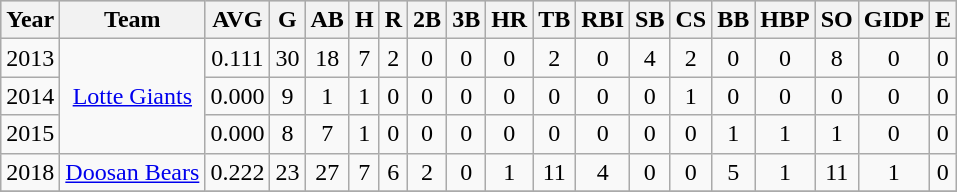<table class="wikitable" style="text-align:center">
<tr bgcolor="#cccccc">
<th>Year</th>
<th>Team</th>
<th>AVG</th>
<th>G</th>
<th>AB</th>
<th>H</th>
<th>R</th>
<th>2B</th>
<th>3B</th>
<th>HR</th>
<th>TB</th>
<th>RBI</th>
<th>SB</th>
<th>CS</th>
<th>BB</th>
<th>HBP</th>
<th>SO</th>
<th>GIDP</th>
<th>E</th>
</tr>
<tr>
<td>2013</td>
<td rowspan="3" style="text-align:center;"><a href='#'>Lotte Giants</a></td>
<td>0.111</td>
<td>30</td>
<td>18</td>
<td>7</td>
<td>2</td>
<td>0</td>
<td>0</td>
<td>0</td>
<td>2</td>
<td>0</td>
<td>4</td>
<td>2</td>
<td>0</td>
<td>0</td>
<td>8</td>
<td>0</td>
<td>0</td>
</tr>
<tr>
<td>2014</td>
<td>0.000</td>
<td>9</td>
<td>1</td>
<td>1</td>
<td>0</td>
<td>0</td>
<td>0</td>
<td>0</td>
<td>0</td>
<td>0</td>
<td>0</td>
<td>1</td>
<td>0</td>
<td>0</td>
<td>0</td>
<td>0</td>
<td>0</td>
</tr>
<tr>
<td>2015</td>
<td>0.000</td>
<td>8</td>
<td>7</td>
<td>1</td>
<td>0</td>
<td>0</td>
<td>0</td>
<td>0</td>
<td>0</td>
<td>0</td>
<td>0</td>
<td>0</td>
<td>1</td>
<td>1</td>
<td>1</td>
<td>0</td>
<td>0</td>
</tr>
<tr>
<td>2018</td>
<td rowspan="1" style="text-align:center;"><a href='#'>Doosan Bears</a></td>
<td>0.222</td>
<td>23</td>
<td>27</td>
<td>7</td>
<td>6</td>
<td>2</td>
<td>0</td>
<td>1</td>
<td>11</td>
<td>4</td>
<td>0</td>
<td>0</td>
<td>5</td>
<td>1</td>
<td>11</td>
<td>1</td>
<td>0</td>
</tr>
<tr bgcolor="#cccccc">
</tr>
</table>
